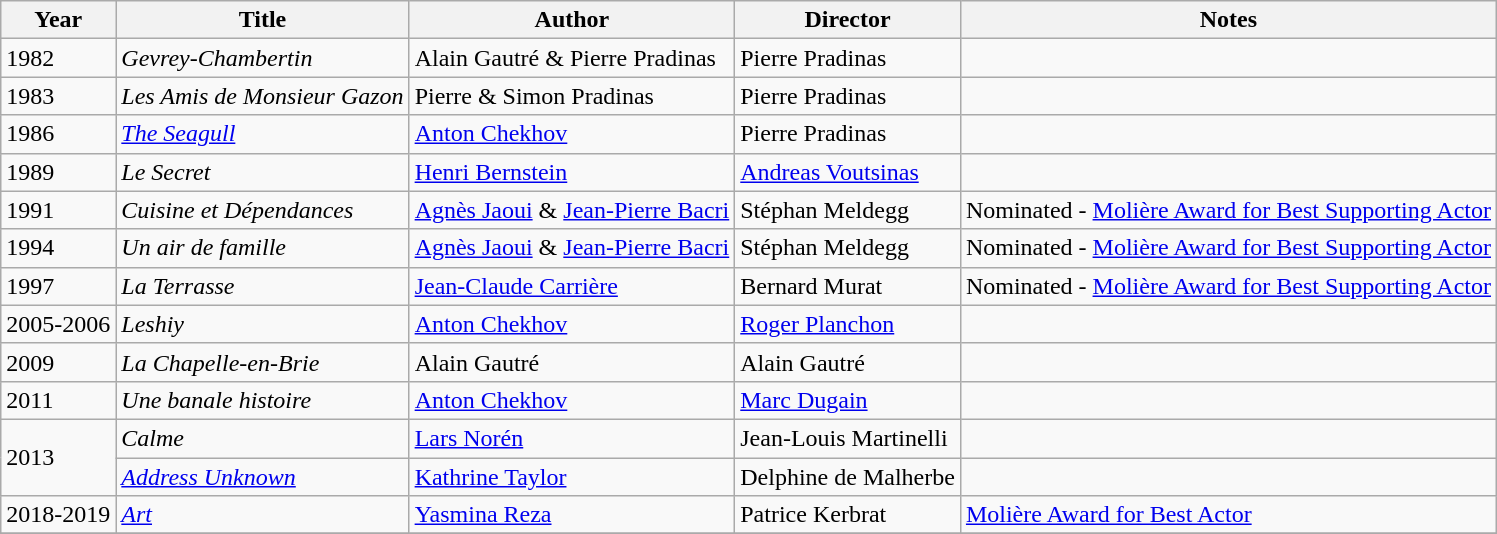<table class="wikitable">
<tr>
<th>Year</th>
<th>Title</th>
<th>Author</th>
<th>Director</th>
<th>Notes</th>
</tr>
<tr>
<td>1982</td>
<td><em>Gevrey-Chambertin</em></td>
<td>Alain Gautré & Pierre Pradinas</td>
<td>Pierre Pradinas</td>
<td></td>
</tr>
<tr>
<td>1983</td>
<td><em>Les Amis de Monsieur Gazon</em></td>
<td>Pierre & Simon Pradinas</td>
<td>Pierre Pradinas</td>
<td></td>
</tr>
<tr>
<td>1986</td>
<td><em><a href='#'>The Seagull</a></em></td>
<td><a href='#'>Anton Chekhov</a></td>
<td>Pierre Pradinas</td>
<td></td>
</tr>
<tr>
<td>1989</td>
<td><em>Le Secret</em></td>
<td><a href='#'>Henri Bernstein</a></td>
<td><a href='#'>Andreas Voutsinas</a></td>
<td></td>
</tr>
<tr>
<td>1991</td>
<td><em>Cuisine et Dépendances</em></td>
<td><a href='#'>Agnès Jaoui</a> & <a href='#'>Jean-Pierre Bacri</a></td>
<td>Stéphan Meldegg</td>
<td>Nominated - <a href='#'>Molière Award for Best Supporting Actor</a></td>
</tr>
<tr>
<td>1994</td>
<td><em>Un air de famille</em></td>
<td><a href='#'>Agnès Jaoui</a> & <a href='#'>Jean-Pierre Bacri</a></td>
<td>Stéphan Meldegg</td>
<td>Nominated - <a href='#'>Molière Award for Best Supporting Actor</a></td>
</tr>
<tr>
<td>1997</td>
<td><em>La Terrasse</em></td>
<td><a href='#'>Jean-Claude Carrière</a></td>
<td>Bernard Murat</td>
<td>Nominated - <a href='#'>Molière Award for Best Supporting Actor</a></td>
</tr>
<tr>
<td>2005-2006</td>
<td><em>Leshiy</em></td>
<td><a href='#'>Anton Chekhov</a></td>
<td><a href='#'>Roger Planchon</a></td>
<td></td>
</tr>
<tr>
<td>2009</td>
<td><em>La Chapelle-en-Brie</em></td>
<td>Alain Gautré</td>
<td>Alain Gautré</td>
<td></td>
</tr>
<tr>
<td>2011</td>
<td><em>Une banale histoire</em></td>
<td><a href='#'>Anton Chekhov</a></td>
<td><a href='#'>Marc Dugain</a></td>
<td></td>
</tr>
<tr>
<td rowspan=2>2013</td>
<td><em>Calme</em></td>
<td><a href='#'>Lars Norén</a></td>
<td>Jean-Louis Martinelli</td>
<td></td>
</tr>
<tr>
<td><em><a href='#'>Address Unknown</a></em></td>
<td><a href='#'>Kathrine Taylor</a></td>
<td>Delphine de Malherbe</td>
<td></td>
</tr>
<tr>
<td>2018-2019</td>
<td><em><a href='#'>Art</a></em></td>
<td><a href='#'>Yasmina Reza</a></td>
<td>Patrice Kerbrat</td>
<td><a href='#'>Molière Award for Best Actor</a></td>
</tr>
<tr>
</tr>
</table>
